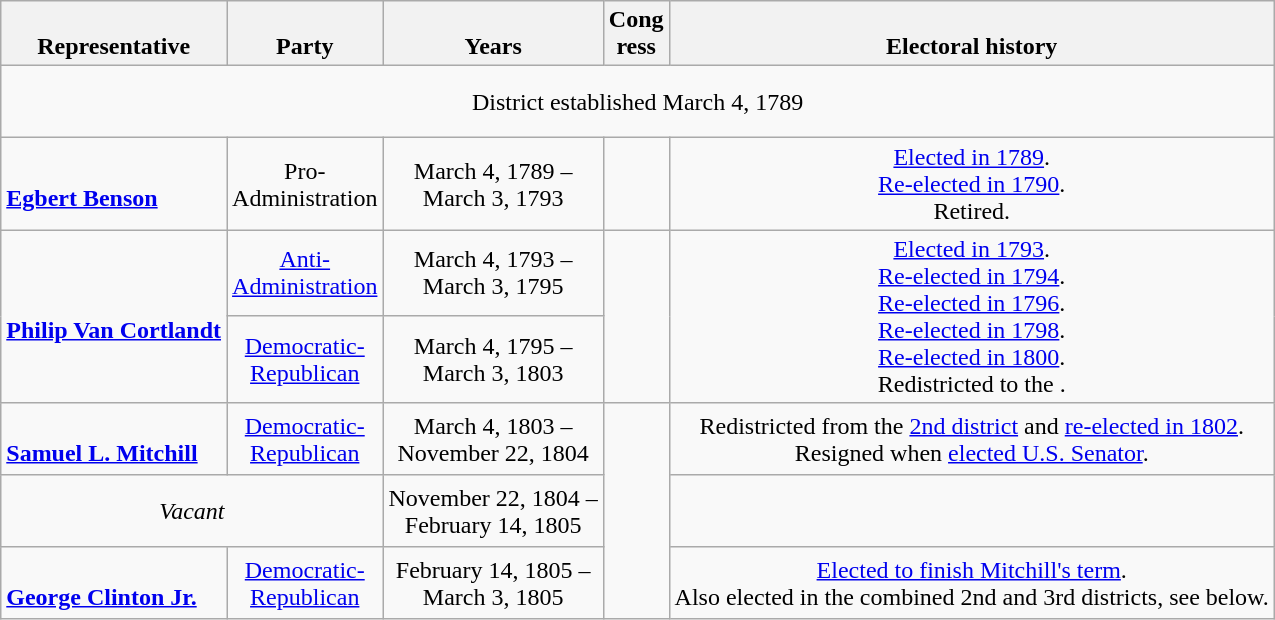<table class=wikitable style="text-align:center">
<tr valign=bottom>
<th>Representative</th>
<th>Party</th>
<th>Years</th>
<th>Cong<br>ress</th>
<th>Electoral history</th>
</tr>
<tr style="height:3em">
<td colspan=6>District established March 4, 1789</td>
</tr>
<tr style="height:3em">
<td align=left><br><strong><a href='#'>Egbert Benson</a></strong><br></td>
<td>Pro-<br>Administration</td>
<td nowrap>March 4, 1789 –<br>March 3, 1793</td>
<td></td>
<td><a href='#'>Elected in 1789</a>.<br><a href='#'>Re-elected in 1790</a>.<br>Retired.</td>
</tr>
<tr style="height:3em">
<td rowspan=2 align=left><br><strong><a href='#'>Philip Van Cortlandt</a></strong><br></td>
<td><a href='#'>Anti-<br>Administration</a></td>
<td nowrap>March 4, 1793 –<br>March 3, 1795</td>
<td rowspan=2></td>
<td rowspan=2><a href='#'>Elected in 1793</a>.<br><a href='#'>Re-elected in 1794</a>.<br><a href='#'>Re-elected in 1796</a>.<br><a href='#'>Re-elected in 1798</a>.<br><a href='#'>Re-elected in 1800</a>.<br>Redistricted to the .</td>
</tr>
<tr style="height:3em">
<td><a href='#'>Democratic-<br>Republican</a></td>
<td nowrap>March 4, 1795 –<br>March 3, 1803</td>
</tr>
<tr style="height:3em">
<td align=left><br><strong><a href='#'>Samuel L. Mitchill</a></strong><br></td>
<td><a href='#'>Democratic-<br>Republican</a></td>
<td nowrap>March 4, 1803 –<br>November 22, 1804</td>
<td rowspan=3></td>
<td>Redistricted from the <a href='#'>2nd district</a> and <a href='#'>re-elected in 1802</a>.<br>Resigned when <a href='#'>elected U.S. Senator</a>.</td>
</tr>
<tr style="height:3em">
<td colspan=2><em>Vacant</em></td>
<td nowrap>November 22, 1804 –<br>February 14, 1805</td>
<td></td>
</tr>
<tr style="height:3em">
<td align=left><br><strong><a href='#'>George Clinton Jr.</a></strong><br></td>
<td><a href='#'>Democratic-<br>Republican</a></td>
<td nowrap>February 14, 1805 –<br>March 3, 1805</td>
<td><a href='#'>Elected to finish Mitchill's term</a>.<br>Also elected in the combined 2nd and 3rd districts, see below.</td>
</tr>
</table>
